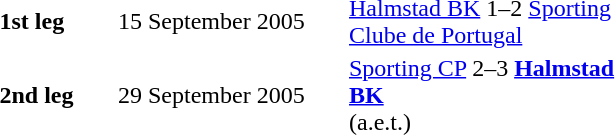<table>
<tr ---->
<td width="75"></td>
</tr>
<tr ---->
<td width="75"></td>
<td width="150"></td>
<td width="200"></td>
</tr>
<tr ---->
<td><strong>1st leg</strong></td>
<td>15 September 2005</td>
<td><a href='#'>Halmstad BK</a> 1–2 <a href='#'>Sporting Clube de Portugal</a></td>
</tr>
<tr ---->
<td><strong>2nd leg</strong></td>
<td>29 September 2005</td>
<td><a href='#'>Sporting CP</a> 2–3 <strong><a href='#'>Halmstad BK</a></strong><br>(a.e.t.)</td>
</tr>
</table>
